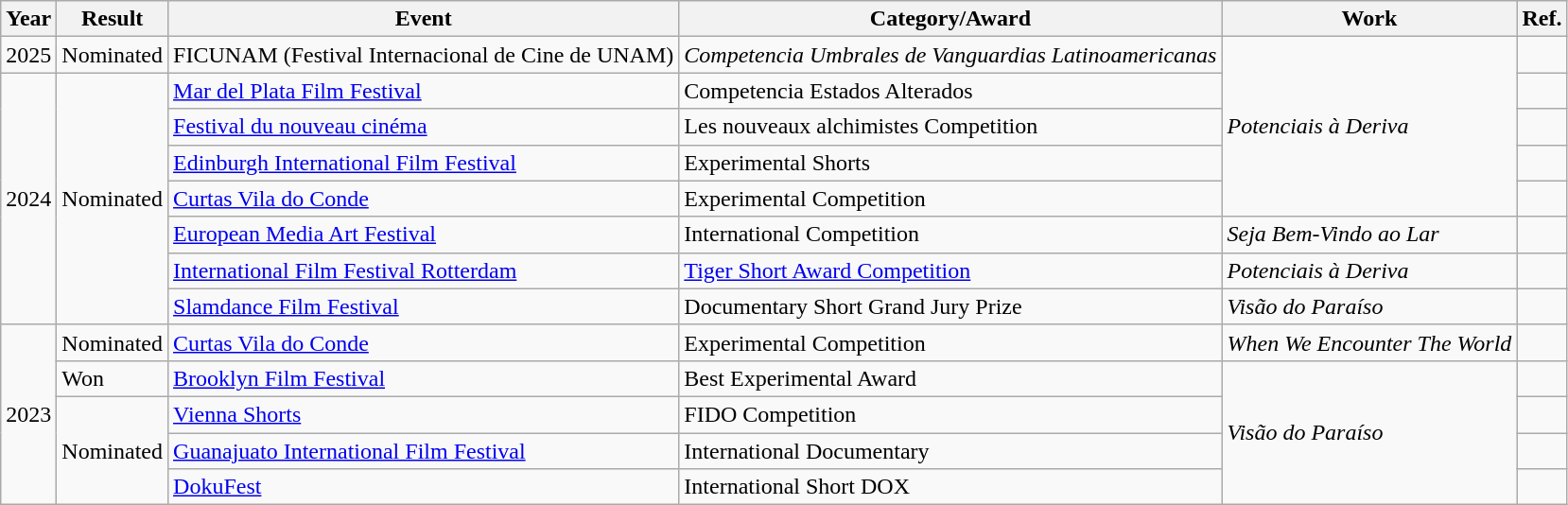<table class="wikitable">
<tr>
<th>Year</th>
<th>Result</th>
<th>Event</th>
<th>Category/Award</th>
<th>Work</th>
<th>Ref.</th>
</tr>
<tr>
<td>2025</td>
<td>Nominated</td>
<td>FICUNAM (Festival Internacional de Cine de UNAM)</td>
<td><em>Competencia Umbrales de Vanguardias Latinoamericanas</em></td>
<td rowspan="5"><em>Potenciais à Deriva</em></td>
<td></td>
</tr>
<tr>
<td rowspan="7">2024</td>
<td rowspan="7">Nominated</td>
<td><a href='#'>Mar del Plata Film Festival</a></td>
<td>Competencia Estados Alterados</td>
<td></td>
</tr>
<tr>
<td><a href='#'>Festival du nouveau cinéma</a></td>
<td>Les nouveaux alchimistes Competition</td>
<td></td>
</tr>
<tr>
<td><a href='#'>Edinburgh International Film Festival</a></td>
<td>Experimental Shorts</td>
<td></td>
</tr>
<tr>
<td><a href='#'>Curtas Vila do Conde</a></td>
<td>Experimental Competition</td>
<td></td>
</tr>
<tr>
<td><a href='#'>European Media Art Festival</a></td>
<td>International Competition</td>
<td><em>Seja Bem-Vindo ao Lar</em></td>
<td></td>
</tr>
<tr>
<td><a href='#'>International Film Festival Rotterdam</a></td>
<td><a href='#'>Tiger Short Award Competition</a></td>
<td><em>Potenciais à Deriva</em></td>
<td></td>
</tr>
<tr>
<td><a href='#'>Slamdance Film Festival</a></td>
<td>Documentary Short Grand Jury Prize</td>
<td><em>Visão do Paraíso</em></td>
<td></td>
</tr>
<tr>
<td rowspan="5">2023</td>
<td>Nominated</td>
<td><a href='#'>Curtas Vila do Conde</a></td>
<td>Experimental Competition</td>
<td><em>When We Encounter The World</em></td>
<td></td>
</tr>
<tr>
<td>Won</td>
<td><a href='#'>Brooklyn Film Festival</a></td>
<td>Best Experimental Award</td>
<td rowspan="4"><em>Visão do Paraíso</em></td>
<td></td>
</tr>
<tr>
<td rowspan="3">Nominated</td>
<td><a href='#'>Vienna Shorts</a></td>
<td>FIDO Competition</td>
<td></td>
</tr>
<tr>
<td><a href='#'>Guanajuato International Film Festival</a></td>
<td>International Documentary</td>
<td></td>
</tr>
<tr>
<td><a href='#'>DokuFest</a></td>
<td>International Short DOX</td>
<td></td>
</tr>
</table>
